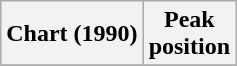<table class="wikitable">
<tr>
<th>Chart (1990)</th>
<th>Peak<br>position</th>
</tr>
<tr>
</tr>
</table>
